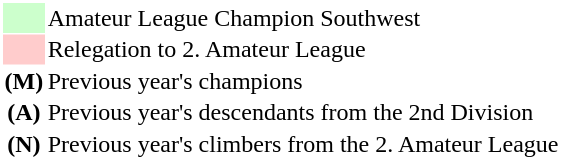<table style="border: 1px solid #ffffff; background-color: #ffffff" cellspacing="1" cellpadding="1">
<tr>
<td bgcolor="#ccffcc" width="20"></td>
<td>Amateur League Champion Southwest</td>
</tr>
<tr>
<td bgcolor="#ffcccc"></td>
<td>Relegation to 2. Amateur League</td>
</tr>
<tr>
<th>(M)</th>
<td>Previous year's champions</td>
</tr>
<tr>
<th>(A)</th>
<td>Previous year's descendants from the 2nd Division</td>
</tr>
<tr>
<th>(N)</th>
<td>Previous year's climbers from the 2. Amateur League</td>
</tr>
</table>
